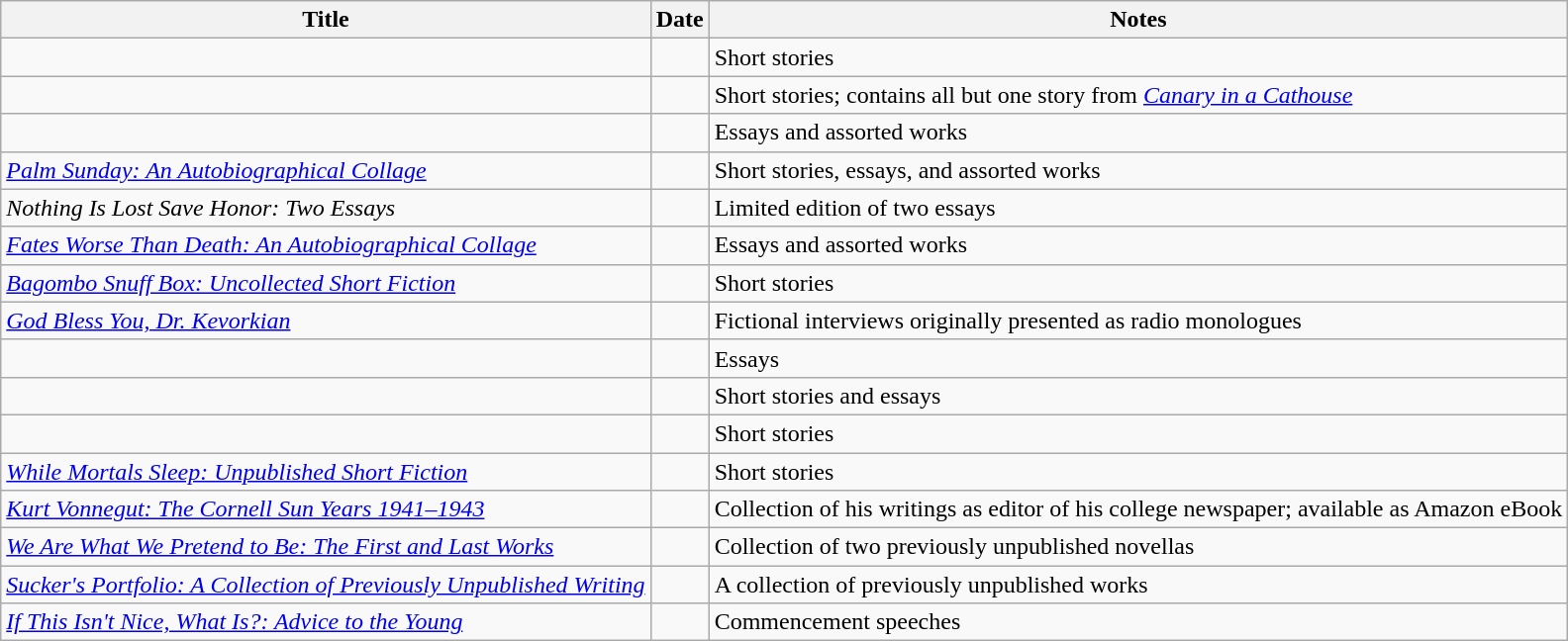<table class="wikitable sortable" border="1">
<tr>
<th>Title</th>
<th>Date</th>
<th>Notes</th>
</tr>
<tr>
<td></td>
<td></td>
<td>Short stories</td>
</tr>
<tr>
<td></td>
<td></td>
<td>Short stories; contains all but one story from <em><a href='#'>Canary in a Cathouse</a></em></td>
</tr>
<tr>
<td></td>
<td></td>
<td>Essays and assorted works</td>
</tr>
<tr>
<td><em><a href='#'>Palm Sunday: An Autobiographical Collage</a></em></td>
<td></td>
<td>Short stories, essays, and assorted works</td>
</tr>
<tr>
<td><em>Nothing Is Lost Save Honor: Two Essays</em></td>
<td></td>
<td>Limited edition of two essays</td>
</tr>
<tr>
<td><em><a href='#'>Fates Worse Than Death: An Autobiographical Collage</a></em></td>
<td></td>
<td>Essays and assorted works</td>
</tr>
<tr>
<td><em><a href='#'>Bagombo Snuff Box: Uncollected Short Fiction</a></em></td>
<td></td>
<td>Short stories</td>
</tr>
<tr>
<td><em><a href='#'>God Bless You, Dr. Kevorkian</a></em></td>
<td></td>
<td>Fictional interviews originally presented as radio monologues</td>
</tr>
<tr>
<td></td>
<td></td>
<td>Essays</td>
</tr>
<tr>
<td></td>
<td></td>
<td>Short stories and essays</td>
</tr>
<tr>
<td></td>
<td></td>
<td>Short stories</td>
</tr>
<tr>
<td><em><a href='#'>While Mortals Sleep: Unpublished Short Fiction</a></em></td>
<td></td>
<td>Short stories</td>
</tr>
<tr>
<td><em><a href='#'>Kurt Vonnegut: The Cornell Sun Years 1941–1943</a></em></td>
<td></td>
<td>Collection of his writings as editor of his college newspaper; available as Amazon eBook</td>
</tr>
<tr>
<td><em><a href='#'>We Are What We Pretend to Be: The First and Last Works</a></em></td>
<td></td>
<td>Collection of two previously unpublished novellas</td>
</tr>
<tr>
<td><em><a href='#'>Sucker's Portfolio: A Collection of Previously Unpublished Writing</a></em></td>
<td></td>
<td>A collection of previously unpublished works</td>
</tr>
<tr>
<td><em><a href='#'>If This Isn't Nice, What Is?: Advice to the Young</a></em></td>
<td></td>
<td>Commencement speeches</td>
</tr>
</table>
